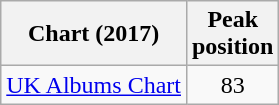<table class="wikitable sortable plainrowheaders" style="text-align:center">
<tr>
<th scope="col">Chart (2017)</th>
<th scope="col">Peak<br> position</th>
</tr>
<tr>
<td><a href='#'>UK Albums Chart</a></td>
<td style="text-align:center;">83</td>
</tr>
</table>
